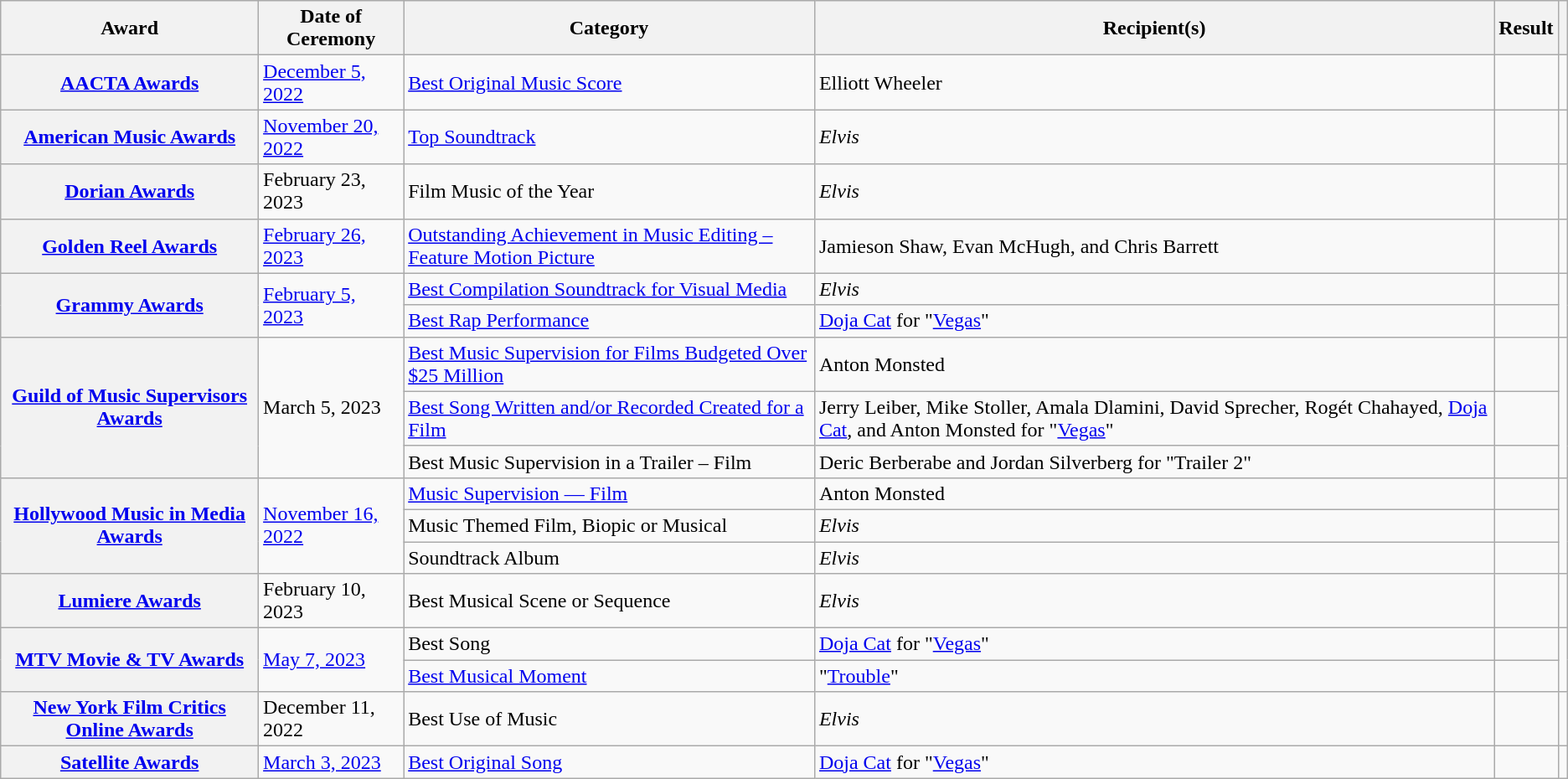<table class="wikitable plainrowheaders sortable col6center">
<tr>
<th scope="col">Award</th>
<th scope="col">Date of Ceremony</th>
<th scope="col">Category</th>
<th scope="col">Recipient(s)</th>
<th scope="col">Result</th>
<th scope="col" class="unsortable"></th>
</tr>
<tr>
<th scope="row"><a href='#'>AACTA Awards</a></th>
<td><a href='#'>December 5, 2022</a></td>
<td><a href='#'>Best Original Music Score</a></td>
<td data-sort-value="Wheeler, Elliott">Elliott Wheeler</td>
<td></td>
<td><br></td>
</tr>
<tr>
<th scope="row"><a href='#'>American Music Awards</a></th>
<td><a href='#'>November 20, 2022</a></td>
<td><a href='#'>Top Soundtrack</a></td>
<td><em>Elvis</em></td>
<td></td>
<td></td>
</tr>
<tr>
<th scope="row"><a href='#'>Dorian Awards</a></th>
<td>February 23, 2023</td>
<td>Film Music of the Year</td>
<td><em>Elvis</em></td>
<td></td>
<td></td>
</tr>
<tr>
<th><a href='#'>Golden Reel Awards</a></th>
<td><a href='#'>February 26, 2023</a></td>
<td><a href='#'>Outstanding Achievement in Music Editing – Feature Motion Picture</a></td>
<td data-sort-value="Shaw, Jamieson; McHugh, Evan; and Barrett, Chris">Jamieson Shaw, Evan McHugh, and Chris Barrett</td>
<td></td>
<td><br></td>
</tr>
<tr>
<th rowspan="2" scope="row"><a href='#'>Grammy Awards</a></th>
<td rowspan="2"><a href='#'>February 5, 2023</a></td>
<td><a href='#'>Best Compilation Soundtrack for Visual Media</a></td>
<td><em>Elvis</em></td>
<td></td>
<td rowspan="2"></td>
</tr>
<tr>
<td><a href='#'>Best Rap Performance</a></td>
<td><a href='#'>Doja Cat</a> for "<a href='#'>Vegas</a>"</td>
<td></td>
</tr>
<tr>
<th scope="rowgroup" rowspan="3"><a href='#'>Guild of Music Supervisors Awards</a></th>
<td rowspan="3">March 5, 2023</td>
<td><a href='#'>Best Music Supervision for Films Budgeted Over $25 Million</a></td>
<td data-sort-value="Monsted, Anton">Anton Monsted</td>
<td></td>
<td rowspan="3"></td>
</tr>
<tr>
<td><a href='#'>Best Song Written and/or Recorded Created for a Film</a></td>
<td data-sort-value="Leiber, Jerry; Stoller, Mike; Dlamini, Amala; Sprecher, David; Chahayed, Rogét; Doja Cat; and Monsted, Anton">Jerry Leiber, Mike Stoller, Amala Dlamini, David Sprecher, Rogét Chahayed, <a href='#'>Doja Cat</a>, and Anton Monsted for "<a href='#'>Vegas</a>"</td>
<td></td>
</tr>
<tr>
<td>Best Music Supervision in a Trailer – Film</td>
<td data-sort-value="Berberabe, Deric and Silverberg, Jordan">Deric Berberabe and Jordan Silverberg for "Trailer 2"</td>
<td></td>
</tr>
<tr>
<th rowspan="3" scope="rowgroup"><a href='#'>Hollywood Music in Media Awards</a></th>
<td rowspan="3"><a href='#'>November 16, 2022</a></td>
<td><a href='#'>Music Supervision — Film</a></td>
<td data-sort-value="Monsted, Anton">Anton Monsted</td>
<td></td>
<td rowspan="3"></td>
</tr>
<tr>
<td>Music Themed Film, Biopic or Musical</td>
<td><em>Elvis</em></td>
<td></td>
</tr>
<tr>
<td>Soundtrack Album</td>
<td><em>Elvis</em></td>
<td></td>
</tr>
<tr>
<th scope="row"><a href='#'>Lumiere Awards</a></th>
<td>February 10, 2023</td>
<td>Best Musical Scene or Sequence</td>
<td><em>Elvis</em></td>
<td></td>
<td></td>
</tr>
<tr>
<th rowspan="2" scope="row"><a href='#'>MTV Movie & TV Awards</a></th>
<td rowspan="2"><a href='#'>May 7, 2023</a></td>
<td>Best Song</td>
<td><a href='#'>Doja Cat</a> for "<a href='#'>Vegas</a>"</td>
<td></td>
<td rowspan="2"></td>
</tr>
<tr>
<td><a href='#'>Best Musical Moment</a></td>
<td data-sort-value="Trouble">"<a href='#'>Trouble</a>"</td>
<td></td>
</tr>
<tr>
<th scope="row"><a href='#'>New York Film Critics Online Awards</a></th>
<td>December 11, 2022</td>
<td>Best Use of Music</td>
<td><em>Elvis</em></td>
<td></td>
<td></td>
</tr>
<tr>
<th scope="row"><a href='#'>Satellite Awards</a></th>
<td><a href='#'>March 3, 2023</a></td>
<td><a href='#'>Best Original Song</a></td>
<td><a href='#'>Doja Cat</a> for "<a href='#'>Vegas</a>"</td>
<td></td>
<td><br></td>
</tr>
</table>
